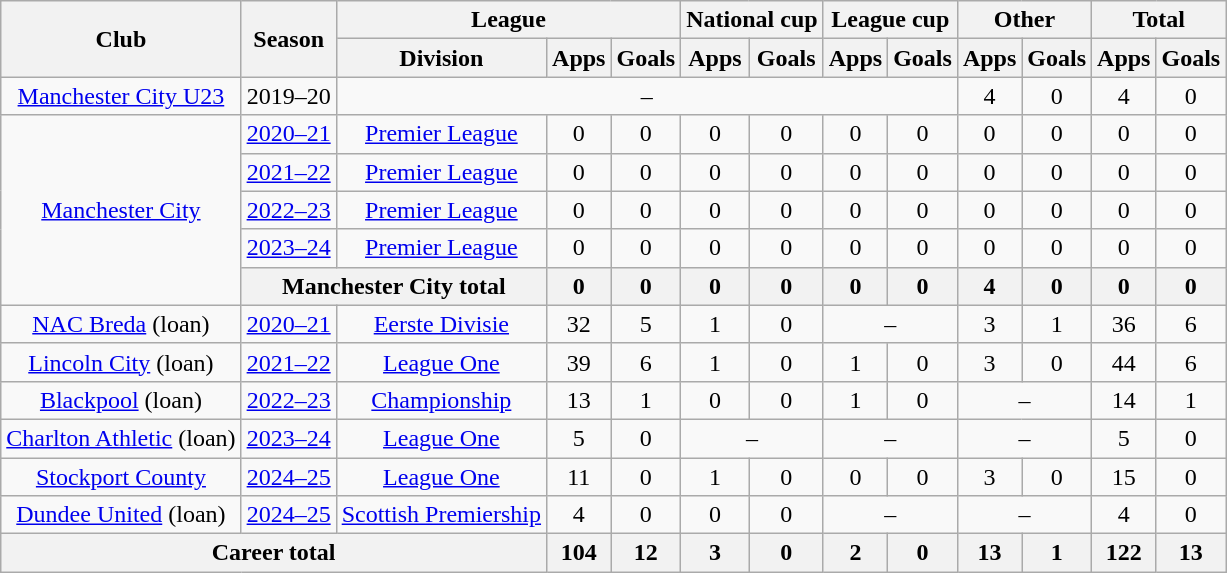<table class="wikitable" style="text-align: center">
<tr>
<th rowspan="2">Club</th>
<th rowspan="2">Season</th>
<th colspan="3">League</th>
<th colspan="2">National cup</th>
<th colspan="2">League cup</th>
<th colspan="2">Other</th>
<th colspan="2">Total</th>
</tr>
<tr>
<th>Division</th>
<th>Apps</th>
<th>Goals</th>
<th>Apps</th>
<th>Goals</th>
<th>Apps</th>
<th>Goals</th>
<th>Apps</th>
<th>Goals</th>
<th>Apps</th>
<th>Goals</th>
</tr>
<tr>
<td><a href='#'>Manchester City U23</a></td>
<td>2019–20</td>
<td colspan="7">–</td>
<td>4</td>
<td>0</td>
<td>4</td>
<td>0</td>
</tr>
<tr>
<td rowspan=5><a href='#'>Manchester City</a></td>
<td><a href='#'>2020–21</a></td>
<td><a href='#'>Premier League</a></td>
<td>0</td>
<td>0</td>
<td>0</td>
<td>0</td>
<td>0</td>
<td>0</td>
<td>0</td>
<td>0</td>
<td>0</td>
<td>0</td>
</tr>
<tr>
<td><a href='#'>2021–22</a></td>
<td><a href='#'>Premier League</a></td>
<td>0</td>
<td>0</td>
<td>0</td>
<td>0</td>
<td>0</td>
<td>0</td>
<td>0</td>
<td>0</td>
<td>0</td>
<td>0</td>
</tr>
<tr>
<td><a href='#'>2022–23</a></td>
<td><a href='#'>Premier League</a></td>
<td>0</td>
<td>0</td>
<td>0</td>
<td>0</td>
<td>0</td>
<td>0</td>
<td>0</td>
<td>0</td>
<td>0</td>
<td>0</td>
</tr>
<tr>
<td><a href='#'>2023–24</a></td>
<td><a href='#'>Premier League</a></td>
<td>0</td>
<td>0</td>
<td>0</td>
<td>0</td>
<td>0</td>
<td>0</td>
<td>0</td>
<td>0</td>
<td>0</td>
<td>0</td>
</tr>
<tr>
<th colspan="2"><strong>Manchester City total</strong></th>
<th>0</th>
<th>0</th>
<th>0</th>
<th>0</th>
<th>0</th>
<th>0</th>
<th>4</th>
<th>0</th>
<th>0</th>
<th>0</th>
</tr>
<tr>
<td><a href='#'>NAC Breda</a> (loan)</td>
<td><a href='#'>2020–21</a></td>
<td><a href='#'>Eerste Divisie</a></td>
<td>32</td>
<td>5</td>
<td>1</td>
<td>0</td>
<td colspan="2">–</td>
<td>3</td>
<td>1</td>
<td>36</td>
<td>6</td>
</tr>
<tr>
<td><a href='#'>Lincoln City</a> (loan)</td>
<td><a href='#'>2021–22</a></td>
<td><a href='#'>League One</a></td>
<td>39</td>
<td>6</td>
<td>1</td>
<td>0</td>
<td>1</td>
<td>0</td>
<td>3</td>
<td>0</td>
<td>44</td>
<td>6</td>
</tr>
<tr>
<td><a href='#'>Blackpool</a> (loan)</td>
<td><a href='#'>2022–23</a></td>
<td><a href='#'>Championship</a></td>
<td>13</td>
<td>1</td>
<td>0</td>
<td>0</td>
<td>1</td>
<td>0</td>
<td colspan="2">–</td>
<td>14</td>
<td>1</td>
</tr>
<tr>
<td><a href='#'>Charlton Athletic</a> (loan)</td>
<td><a href='#'>2023–24</a></td>
<td><a href='#'>League One</a></td>
<td>5</td>
<td>0</td>
<td colspan="2">–</td>
<td colspan="2">–</td>
<td colspan="2">–</td>
<td>5</td>
<td>0</td>
</tr>
<tr>
<td><a href='#'>Stockport County</a></td>
<td><a href='#'>2024–25</a></td>
<td><a href='#'>League One</a></td>
<td>11</td>
<td>0</td>
<td>1</td>
<td>0</td>
<td>0</td>
<td>0</td>
<td>3</td>
<td>0</td>
<td>15</td>
<td>0</td>
</tr>
<tr>
<td><a href='#'>Dundee United</a> (loan)</td>
<td><a href='#'>2024–25</a></td>
<td><a href='#'>Scottish Premiership</a></td>
<td>4</td>
<td>0</td>
<td>0</td>
<td>0</td>
<td colspan="2">–</td>
<td colspan="2">–</td>
<td>4</td>
<td>0</td>
</tr>
<tr>
<th colspan="3"><strong>Career total</strong></th>
<th>104</th>
<th>12</th>
<th>3</th>
<th>0</th>
<th>2</th>
<th>0</th>
<th>13</th>
<th>1</th>
<th>122</th>
<th>13</th>
</tr>
</table>
